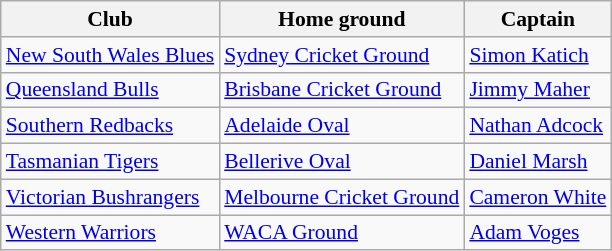<table class="wikitable" style="font-size:90%;">
<tr>
<th>Club</th>
<th>Home ground</th>
<th>Captain</th>
</tr>
<tr>
<td><a href='#'>New South Wales Blues</a></td>
<td><a href='#'>Sydney Cricket Ground</a></td>
<td><a href='#'>Simon Katich</a></td>
</tr>
<tr>
<td><a href='#'>Queensland Bulls</a></td>
<td><a href='#'>Brisbane Cricket Ground</a></td>
<td><a href='#'>Jimmy Maher</a></td>
</tr>
<tr>
<td><a href='#'>Southern Redbacks</a></td>
<td><a href='#'>Adelaide Oval</a></td>
<td><a href='#'>Nathan Adcock</a></td>
</tr>
<tr>
<td><a href='#'>Tasmanian Tigers</a></td>
<td><a href='#'>Bellerive Oval</a></td>
<td><a href='#'>Daniel Marsh</a></td>
</tr>
<tr>
<td><a href='#'>Victorian Bushrangers</a></td>
<td><a href='#'>Melbourne Cricket Ground</a></td>
<td><a href='#'>Cameron White</a></td>
</tr>
<tr>
<td><a href='#'>Western Warriors</a></td>
<td><a href='#'>WACA Ground</a></td>
<td><a href='#'>Adam Voges</a></td>
</tr>
</table>
